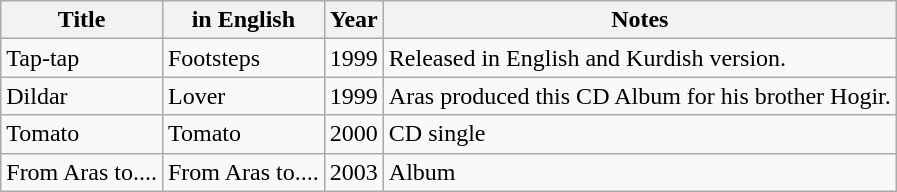<table class="wikitable">
<tr>
<th>Title</th>
<th>in English</th>
<th>Year</th>
<th>Notes</th>
</tr>
<tr>
<td>Tap-tap</td>
<td>Footsteps</td>
<td>1999</td>
<td>Released in English and Kurdish version.</td>
</tr>
<tr>
<td>Dildar</td>
<td>Lover</td>
<td>1999</td>
<td>Aras produced this CD Album for his brother Hogir.</td>
</tr>
<tr>
<td>Tomato</td>
<td>Tomato</td>
<td>2000</td>
<td>CD single</td>
</tr>
<tr>
<td>From Aras to....</td>
<td>From Aras to....</td>
<td>2003</td>
<td>Album</td>
</tr>
</table>
